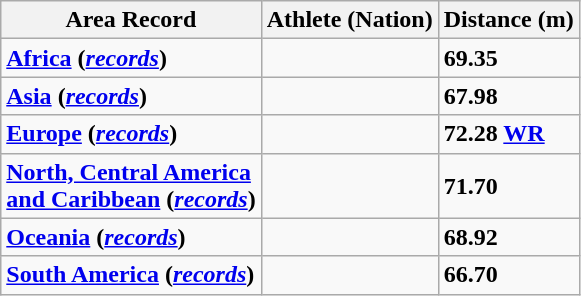<table class="wikitable">
<tr>
<th>Area Record</th>
<th>Athlete (Nation)</th>
<th>Distance (m)</th>
</tr>
<tr>
<td><strong><a href='#'>Africa</a> (<em><a href='#'>records</a></em>)</strong></td>
<td></td>
<td><strong>69.35</strong></td>
</tr>
<tr>
<td><strong><a href='#'>Asia</a> (<em><a href='#'>records</a></em>)</strong></td>
<td></td>
<td><strong>67.98</strong></td>
</tr>
<tr>
<td><strong><a href='#'>Europe</a> (<em><a href='#'>records</a></em>)</strong></td>
<td></td>
<td><strong>72.28 <a href='#'><abbr>WR</abbr></a></strong></td>
</tr>
<tr>
<td><strong><a href='#'>North, Central America<br>and Caribbean</a></strong> <strong>(<em><a href='#'>records</a></em>)</strong></td>
<td></td>
<td><strong>71.70</strong></td>
</tr>
<tr>
<td><strong><a href='#'>Oceania</a> (<em><a href='#'>records</a></em>)</strong></td>
<td></td>
<td><strong>68.92</strong></td>
</tr>
<tr>
<td><strong><a href='#'>South America</a> (<em><a href='#'>records</a></em>)</strong></td>
<td></td>
<td><strong>66.70</strong></td>
</tr>
</table>
